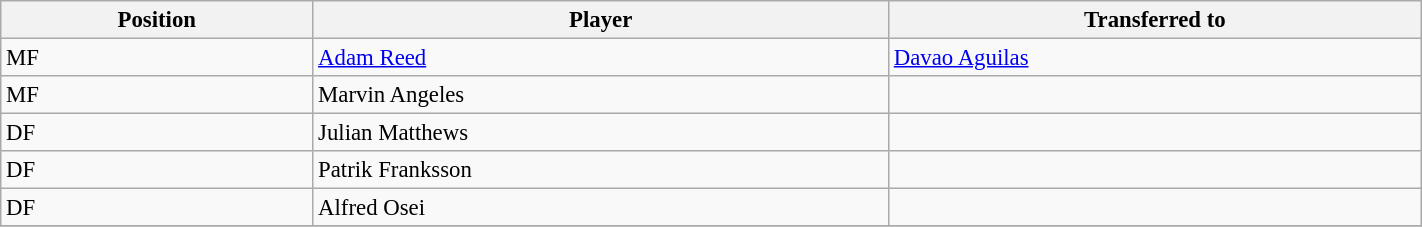<table class="wikitable sortable" style="width:75%; text-align:center; font-size:95%; text-align:left;">
<tr>
<th><strong>Position</strong></th>
<th><strong>Player</strong></th>
<th><strong>Transferred to</strong></th>
</tr>
<tr>
<td>MF</td>
<td> <a href='#'>Adam Reed</a></td>
<td> <a href='#'>Davao Aguilas</a></td>
</tr>
<tr>
<td>MF</td>
<td> Marvin Angeles</td>
<td></td>
</tr>
<tr>
<td>DF</td>
<td> Julian Matthews</td>
<td></td>
</tr>
<tr>
<td>DF</td>
<td> Patrik Franksson</td>
<td></td>
</tr>
<tr>
<td>DF</td>
<td> Alfred Osei</td>
<td></td>
</tr>
<tr>
</tr>
</table>
